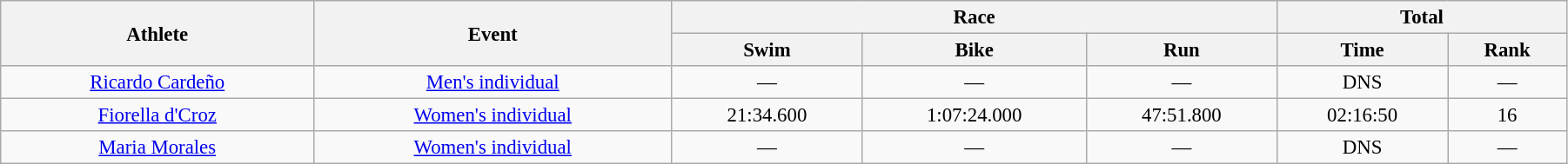<table class="wikitable" style="font-size:95%; text-align:center;" width="95%">
<tr>
<th rowspan="2">Athlete</th>
<th rowspan="2">Event</th>
<th colspan="3">Race</th>
<th colspan="2">Total</th>
</tr>
<tr>
<th>Swim</th>
<th>Bike</th>
<th>Run</th>
<th>Time</th>
<th>Rank</th>
</tr>
<tr>
<td width=20%><a href='#'>Ricardo Cardeño</a></td>
<td><a href='#'>Men's individual</a></td>
<td>—</td>
<td>—</td>
<td>—</td>
<td>DNS</td>
<td>—</td>
</tr>
<tr>
<td width=20%><a href='#'>Fiorella d'Croz</a></td>
<td><a href='#'>Women's individual</a></td>
<td>21:34.600</td>
<td>1:07:24.000</td>
<td>47:51.800</td>
<td>02:16:50</td>
<td>16</td>
</tr>
<tr>
<td width=20%><a href='#'>Maria Morales</a></td>
<td><a href='#'>Women's individual</a></td>
<td>—</td>
<td>—</td>
<td>—</td>
<td>DNS</td>
<td>—</td>
</tr>
</table>
